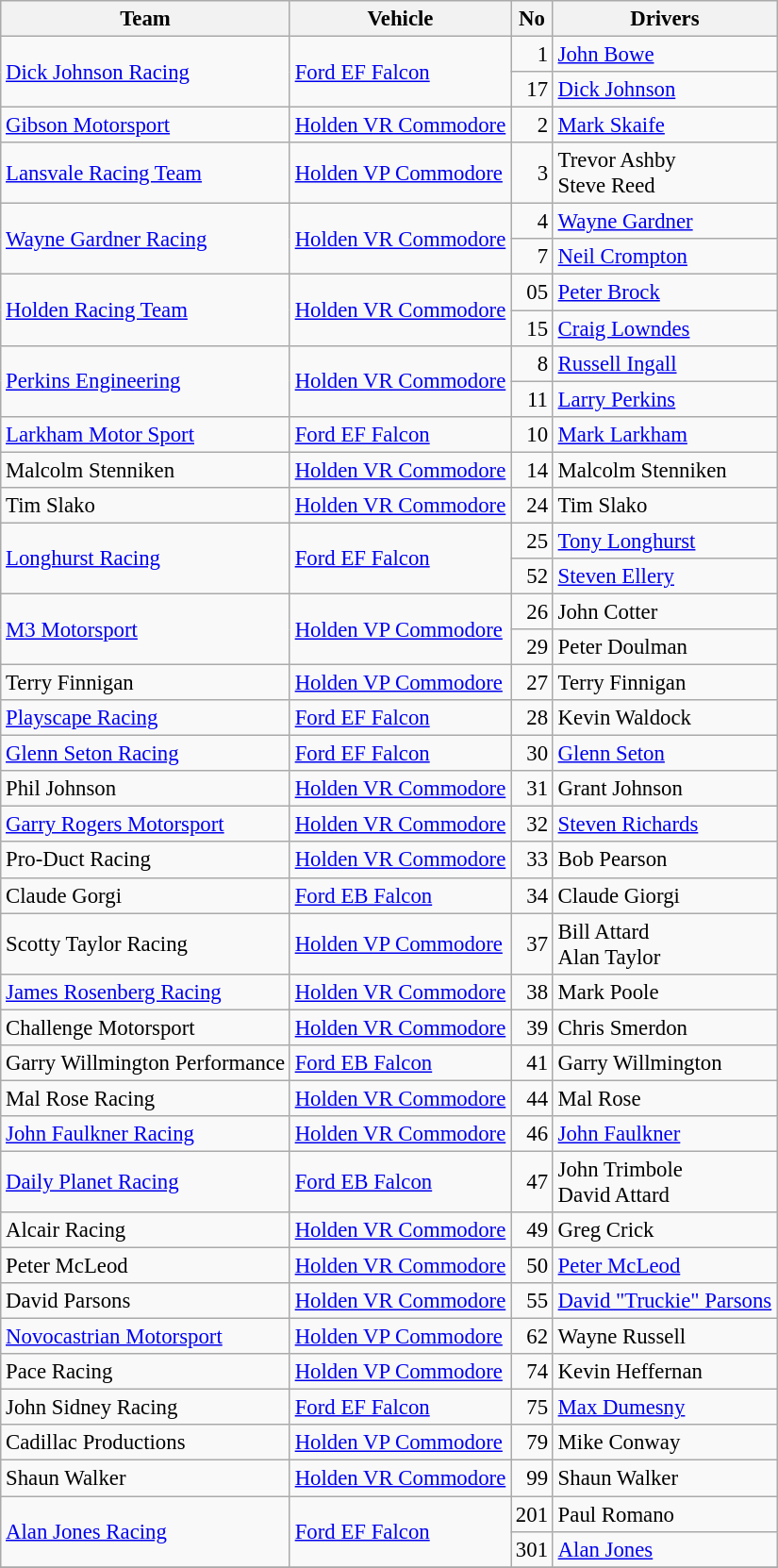<table class="wikitable" style="font-size: 95%;">
<tr>
<th>Team</th>
<th>Vehicle</th>
<th>No</th>
<th>Drivers</th>
</tr>
<tr>
<td rowspan=2><a href='#'>Dick Johnson Racing</a></td>
<td rowspan=2><a href='#'>Ford EF Falcon</a></td>
<td align="right">1</td>
<td> <a href='#'>John Bowe</a></td>
</tr>
<tr>
<td align="right">17</td>
<td> <a href='#'>Dick Johnson</a></td>
</tr>
<tr>
<td><a href='#'>Gibson Motorsport</a></td>
<td><a href='#'>Holden VR Commodore</a></td>
<td align="right">2</td>
<td> <a href='#'>Mark Skaife</a></td>
</tr>
<tr>
<td><a href='#'>Lansvale Racing Team</a></td>
<td><a href='#'>Holden VP Commodore</a></td>
<td align="right">3</td>
<td> Trevor Ashby<br> Steve Reed</td>
</tr>
<tr>
<td rowspan=2><a href='#'>Wayne Gardner Racing</a></td>
<td rowspan=2><a href='#'>Holden VR Commodore</a></td>
<td align="right">4</td>
<td> <a href='#'>Wayne Gardner</a></td>
</tr>
<tr>
<td align="right">7</td>
<td> <a href='#'>Neil Crompton</a></td>
</tr>
<tr>
<td rowspan=2><a href='#'>Holden Racing Team</a></td>
<td rowspan=2><a href='#'>Holden VR Commodore</a></td>
<td align="right">05</td>
<td> <a href='#'>Peter Brock</a></td>
</tr>
<tr>
<td align="right">15</td>
<td> <a href='#'>Craig Lowndes</a></td>
</tr>
<tr>
<td rowspan=2><a href='#'>Perkins Engineering</a></td>
<td rowspan=2><a href='#'>Holden VR Commodore</a></td>
<td align="right">8</td>
<td> <a href='#'>Russell Ingall</a></td>
</tr>
<tr>
<td align="right">11</td>
<td> <a href='#'>Larry Perkins</a></td>
</tr>
<tr>
<td><a href='#'>Larkham Motor Sport</a></td>
<td><a href='#'>Ford EF Falcon</a></td>
<td align="right">10</td>
<td> <a href='#'>Mark Larkham</a></td>
</tr>
<tr>
<td>Malcolm Stenniken</td>
<td><a href='#'>Holden VR Commodore</a></td>
<td align="right">14</td>
<td> Malcolm Stenniken</td>
</tr>
<tr>
<td>Tim Slako</td>
<td><a href='#'>Holden VR Commodore</a></td>
<td align="right">24</td>
<td> Tim Slako</td>
</tr>
<tr>
<td rowspan=2><a href='#'>Longhurst Racing</a></td>
<td rowspan=2><a href='#'>Ford EF Falcon</a></td>
<td align="right">25</td>
<td> <a href='#'>Tony Longhurst</a></td>
</tr>
<tr>
<td align="right">52</td>
<td> <a href='#'>Steven Ellery</a></td>
</tr>
<tr>
<td rowspan=2><a href='#'>M3 Motorsport</a></td>
<td rowspan=2><a href='#'>Holden VP Commodore</a></td>
<td align="right">26</td>
<td> John Cotter</td>
</tr>
<tr>
<td align="right">29</td>
<td> Peter Doulman</td>
</tr>
<tr>
<td>Terry Finnigan</td>
<td><a href='#'>Holden VP Commodore</a></td>
<td align="right">27</td>
<td> Terry Finnigan</td>
</tr>
<tr>
<td><a href='#'>Playscape Racing</a></td>
<td><a href='#'>Ford EF Falcon</a></td>
<td align="right">28</td>
<td> Kevin Waldock</td>
</tr>
<tr>
<td><a href='#'>Glenn Seton Racing</a></td>
<td><a href='#'>Ford EF Falcon</a></td>
<td align="right">30</td>
<td> <a href='#'>Glenn Seton</a></td>
</tr>
<tr>
<td>Phil Johnson</td>
<td><a href='#'>Holden VR Commodore</a></td>
<td align="right">31</td>
<td> Grant Johnson</td>
</tr>
<tr>
<td><a href='#'>Garry Rogers Motorsport</a></td>
<td><a href='#'>Holden VR Commodore</a></td>
<td align="right">32</td>
<td> <a href='#'>Steven Richards</a></td>
</tr>
<tr>
<td>Pro-Duct Racing</td>
<td><a href='#'>Holden VR Commodore</a></td>
<td align="right">33</td>
<td> Bob Pearson</td>
</tr>
<tr>
<td>Claude Gorgi</td>
<td><a href='#'>Ford EB Falcon</a></td>
<td align="right">34</td>
<td> Claude Giorgi</td>
</tr>
<tr>
<td>Scotty Taylor Racing</td>
<td><a href='#'>Holden VP Commodore</a></td>
<td align="right">37</td>
<td> Bill Attard<br> Alan Taylor</td>
</tr>
<tr>
<td><a href='#'>James Rosenberg Racing</a></td>
<td><a href='#'>Holden VR Commodore</a></td>
<td align="right">38</td>
<td> Mark Poole</td>
</tr>
<tr>
<td>Challenge Motorsport</td>
<td><a href='#'>Holden VR Commodore</a></td>
<td align="right">39</td>
<td> Chris Smerdon</td>
</tr>
<tr>
<td>Garry Willmington Performance</td>
<td><a href='#'>Ford EB Falcon</a></td>
<td align="right">41</td>
<td> Garry Willmington</td>
</tr>
<tr>
<td>Mal Rose Racing</td>
<td><a href='#'>Holden VR Commodore</a></td>
<td align="right">44</td>
<td> Mal Rose</td>
</tr>
<tr>
<td><a href='#'>John Faulkner Racing</a></td>
<td><a href='#'>Holden VR Commodore</a></td>
<td align="right">46</td>
<td> <a href='#'>John Faulkner</a></td>
</tr>
<tr>
<td><a href='#'>Daily Planet Racing</a></td>
<td><a href='#'>Ford EB Falcon</a></td>
<td align="right">47</td>
<td> John Trimbole<br> David Attard</td>
</tr>
<tr>
<td>Alcair Racing</td>
<td><a href='#'>Holden VR Commodore</a></td>
<td align="right">49</td>
<td> Greg Crick</td>
</tr>
<tr>
<td>Peter McLeod</td>
<td><a href='#'>Holden VR Commodore</a></td>
<td align="right">50</td>
<td> <a href='#'>Peter McLeod</a></td>
</tr>
<tr>
<td>David Parsons</td>
<td><a href='#'>Holden VR Commodore</a></td>
<td align="right">55</td>
<td> <a href='#'>David "Truckie" Parsons</a></td>
</tr>
<tr>
<td><a href='#'>Novocastrian Motorsport</a></td>
<td><a href='#'>Holden VP Commodore</a></td>
<td align="right">62</td>
<td> Wayne Russell</td>
</tr>
<tr>
<td>Pace Racing</td>
<td><a href='#'>Holden VP Commodore</a></td>
<td align="right">74</td>
<td> Kevin Heffernan</td>
</tr>
<tr>
<td>John Sidney Racing</td>
<td><a href='#'>Ford EF Falcon</a></td>
<td align="right">75</td>
<td> <a href='#'>Max Dumesny</a></td>
</tr>
<tr>
<td>Cadillac Productions</td>
<td><a href='#'>Holden VP Commodore</a></td>
<td align="right">79</td>
<td> Mike Conway</td>
</tr>
<tr>
<td>Shaun Walker</td>
<td><a href='#'>Holden VR Commodore</a></td>
<td align="right">99</td>
<td> Shaun Walker</td>
</tr>
<tr>
<td rowspan=2><a href='#'>Alan Jones Racing</a></td>
<td rowspan=2><a href='#'>Ford EF Falcon</a></td>
<td align="right">201</td>
<td> Paul Romano</td>
</tr>
<tr>
<td align="right">301</td>
<td> <a href='#'>Alan Jones</a></td>
</tr>
<tr>
</tr>
</table>
